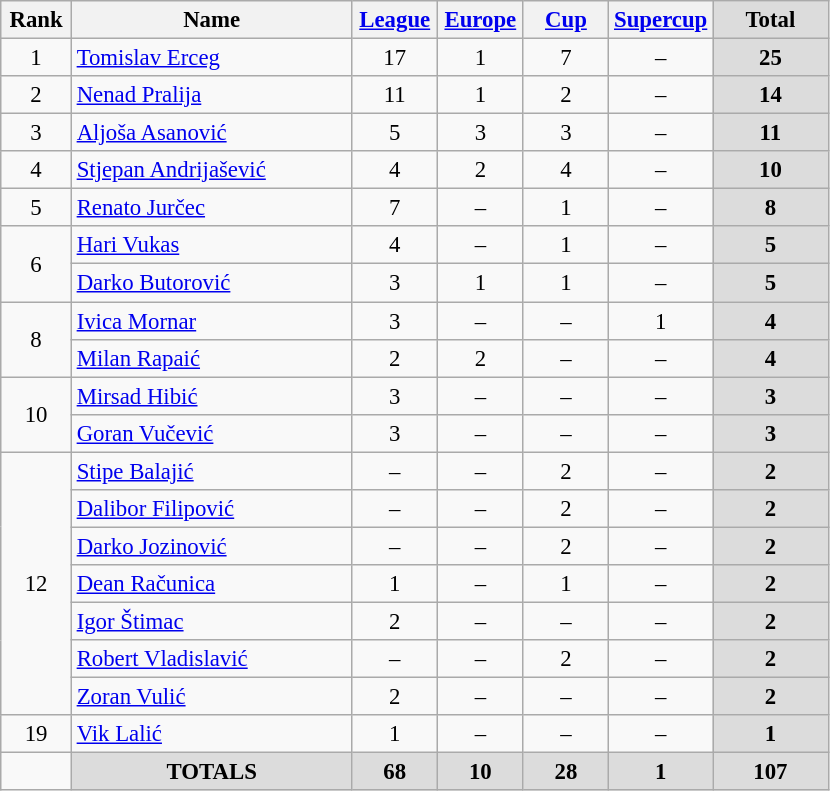<table class="wikitable" style="font-size: 95%; text-align: center;">
<tr>
<th width=40>Rank</th>
<th width=180>Name</th>
<th width=50><a href='#'>League</a></th>
<th width=50><a href='#'>Europe</a></th>
<th width=50><a href='#'>Cup</a></th>
<th width=50><a href='#'>Supercup</a></th>
<th width=70 style="background: #DCDCDC">Total</th>
</tr>
<tr>
<td rowspan=1>1</td>
<td style="text-align:left;"> <a href='#'>Tomislav Erceg</a></td>
<td>17</td>
<td>1</td>
<td>7</td>
<td>–</td>
<th style="background: #DCDCDC"><strong>25</strong></th>
</tr>
<tr>
<td rowspan=1>2</td>
<td style="text-align:left;"> <a href='#'>Nenad Pralija</a></td>
<td>11</td>
<td>1</td>
<td>2</td>
<td>–</td>
<th style="background: #DCDCDC"><strong>14</strong></th>
</tr>
<tr>
<td rowspan=1>3</td>
<td style="text-align:left;"> <a href='#'>Aljoša Asanović</a></td>
<td>5</td>
<td>3</td>
<td>3</td>
<td>–</td>
<th style="background: #DCDCDC"><strong>11</strong></th>
</tr>
<tr>
<td rowspan=1>4</td>
<td style="text-align:left;"> <a href='#'>Stjepan Andrijašević</a></td>
<td>4</td>
<td>2</td>
<td>4</td>
<td>–</td>
<th style="background: #DCDCDC"><strong>10</strong></th>
</tr>
<tr>
<td rowspan=1>5</td>
<td style="text-align:left;"> <a href='#'>Renato Jurčec</a></td>
<td>7</td>
<td>–</td>
<td>1</td>
<td>–</td>
<th style="background: #DCDCDC"><strong>8</strong></th>
</tr>
<tr>
<td rowspan=2>6</td>
<td style="text-align:left;"> <a href='#'>Hari Vukas</a></td>
<td>4</td>
<td>–</td>
<td>1</td>
<td>–</td>
<th style="background: #DCDCDC"><strong>5</strong></th>
</tr>
<tr>
<td style="text-align:left;"> <a href='#'>Darko Butorović</a></td>
<td>3</td>
<td>1</td>
<td>1</td>
<td>–</td>
<th style="background: #DCDCDC"><strong>5</strong></th>
</tr>
<tr>
<td rowspan=2>8</td>
<td style="text-align:left;"> <a href='#'>Ivica Mornar</a></td>
<td>3</td>
<td>–</td>
<td>–</td>
<td>1</td>
<th style="background: #DCDCDC"><strong>4</strong></th>
</tr>
<tr>
<td style="text-align:left;"> <a href='#'>Milan Rapaić</a></td>
<td>2</td>
<td>2</td>
<td>–</td>
<td>–</td>
<th style="background: #DCDCDC"><strong>4</strong></th>
</tr>
<tr>
<td rowspan=2>10</td>
<td style="text-align:left;"> <a href='#'>Mirsad Hibić</a></td>
<td>3</td>
<td>–</td>
<td>–</td>
<td>–</td>
<th style="background: #DCDCDC"><strong>3</strong></th>
</tr>
<tr>
<td style="text-align:left;"> <a href='#'>Goran Vučević</a></td>
<td>3</td>
<td>–</td>
<td>–</td>
<td>–</td>
<th style="background: #DCDCDC"><strong>3</strong></th>
</tr>
<tr>
<td rowspan=7>12</td>
<td style="text-align:left;"> <a href='#'>Stipe Balajić</a></td>
<td>–</td>
<td>–</td>
<td>2</td>
<td>–</td>
<th style="background: #DCDCDC"><strong>2</strong></th>
</tr>
<tr>
<td style="text-align:left;"> <a href='#'>Dalibor Filipović</a></td>
<td>–</td>
<td>–</td>
<td>2</td>
<td>–</td>
<th style="background: #DCDCDC"><strong>2</strong></th>
</tr>
<tr>
<td style="text-align:left;"> <a href='#'>Darko Jozinović</a></td>
<td>–</td>
<td>–</td>
<td>2</td>
<td>–</td>
<th style="background: #DCDCDC"><strong>2</strong></th>
</tr>
<tr>
<td style="text-align:left;"> <a href='#'>Dean Računica</a></td>
<td>1</td>
<td>–</td>
<td>1</td>
<td>–</td>
<th style="background: #DCDCDC"><strong>2</strong></th>
</tr>
<tr>
<td style="text-align:left;"> <a href='#'>Igor Štimac</a></td>
<td>2</td>
<td>–</td>
<td>–</td>
<td>–</td>
<th style="background: #DCDCDC"><strong>2</strong></th>
</tr>
<tr>
<td style="text-align:left;"> <a href='#'>Robert Vladislavić</a></td>
<td>–</td>
<td>–</td>
<td>2</td>
<td>–</td>
<th style="background: #DCDCDC"><strong>2</strong></th>
</tr>
<tr>
<td style="text-align:left;"> <a href='#'>Zoran Vulić</a></td>
<td>2</td>
<td>–</td>
<td>–</td>
<td>–</td>
<th style="background: #DCDCDC"><strong>2</strong></th>
</tr>
<tr>
<td rowspan=1>19</td>
<td style="text-align:left;"> <a href='#'>Vik Lalić</a></td>
<td>1</td>
<td>–</td>
<td>–</td>
<td>–</td>
<th style="background: #DCDCDC"><strong>1</strong></th>
</tr>
<tr>
<td></td>
<th style="background: #DCDCDC"><strong>TOTALS</strong></th>
<th style="background: #DCDCDC"><strong>68</strong></th>
<th style="background: #DCDCDC"><strong>10</strong></th>
<th style="background: #DCDCDC"><strong>28</strong></th>
<th style="background: #DCDCDC"><strong>1</strong></th>
<th style="background: #DCDCDC"><strong>107</strong></th>
</tr>
</table>
